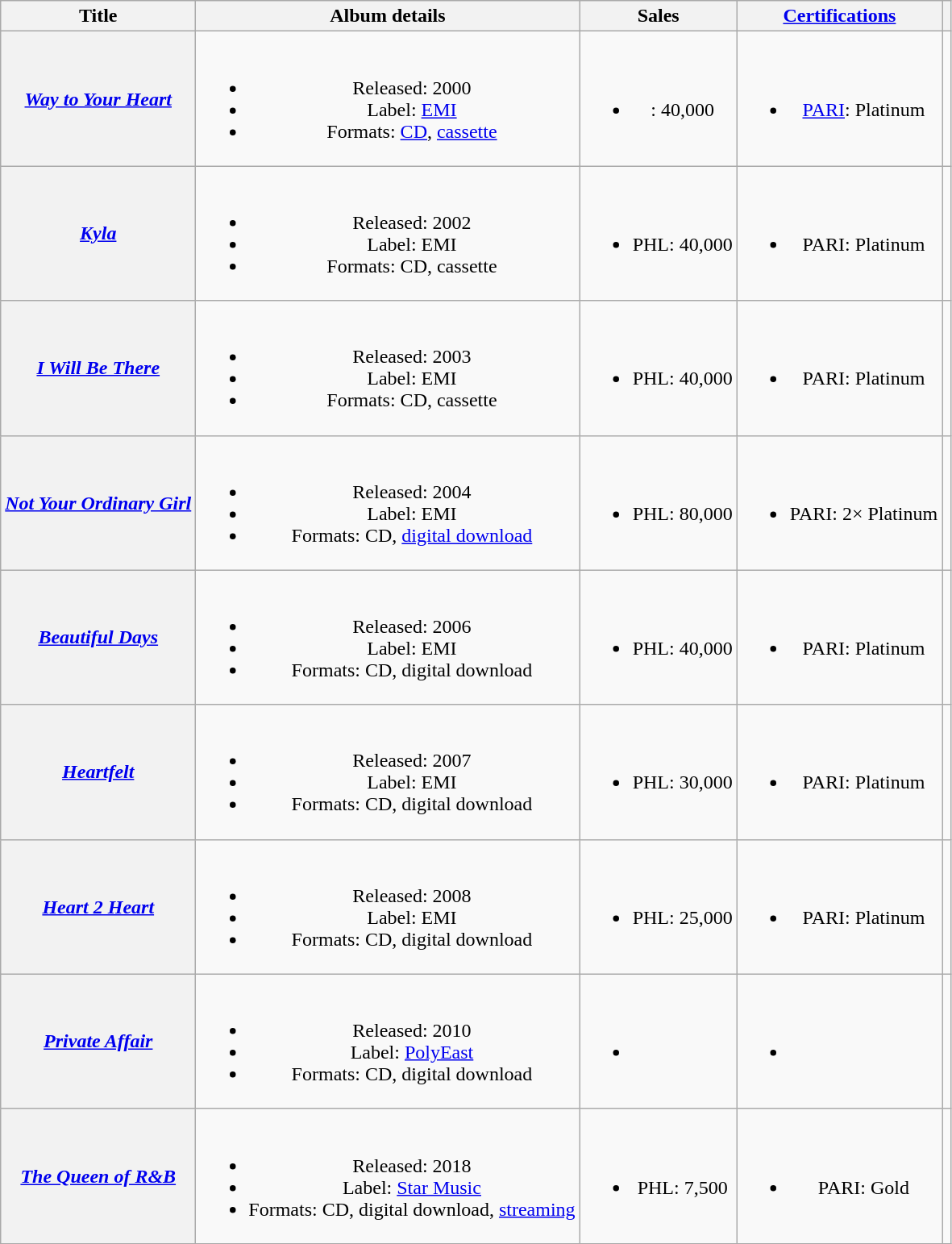<table class="wikitable plainrowheaders" style="text-align:center;">
<tr>
<th scope="col">Title</th>
<th scope="col">Album details</th>
<th scope="col">Sales</th>
<th scope="col"><a href='#'>Certifications</a></th>
<th scope="col"></th>
</tr>
<tr>
<th scope="row"><em><a href='#'>Way to Your Heart</a></em></th>
<td><br><ul><li>Released: 2000</li><li>Label: <a href='#'>EMI</a></li><li>Formats: <a href='#'>CD</a>, <a href='#'>cassette</a></li></ul></td>
<td><br><ul><li>: 40,000</li></ul></td>
<td><br><ul><li><a href='#'>PARI</a>: Platinum</li></ul></td>
<td></td>
</tr>
<tr>
<th scope="row"><em><a href='#'>Kyla</a></em></th>
<td><br><ul><li>Released: 2002</li><li>Label: EMI</li><li>Formats: CD, cassette</li></ul></td>
<td><br><ul><li>PHL: 40,000</li></ul></td>
<td><br><ul><li>PARI: Platinum</li></ul></td>
<td></td>
</tr>
<tr>
<th scope="row"><em><a href='#'>I Will Be There</a></em></th>
<td><br><ul><li>Released: 2003</li><li>Label: EMI</li><li>Formats: CD, cassette</li></ul></td>
<td><br><ul><li>PHL: 40,000</li></ul></td>
<td><br><ul><li>PARI: Platinum</li></ul></td>
<td></td>
</tr>
<tr>
<th scope="row"><em><a href='#'>Not Your Ordinary Girl</a></em></th>
<td><br><ul><li>Released: 2004</li><li>Label: EMI</li><li>Formats: CD, <a href='#'>digital download</a></li></ul></td>
<td><br><ul><li>PHL: 80,000</li></ul></td>
<td><br><ul><li>PARI: 2× Platinum</li></ul></td>
<td></td>
</tr>
<tr>
<th scope="row"><em><a href='#'>Beautiful Days</a></em></th>
<td><br><ul><li>Released: 2006</li><li>Label: EMI</li><li>Formats: CD, digital download</li></ul></td>
<td><br><ul><li>PHL: 40,000</li></ul></td>
<td><br><ul><li>PARI: Platinum</li></ul></td>
<td></td>
</tr>
<tr>
<th scope="row"><em><a href='#'>Heartfelt</a></em></th>
<td><br><ul><li>Released: 2007</li><li>Label: EMI</li><li>Formats: CD, digital download</li></ul></td>
<td><br><ul><li>PHL: 30,000</li></ul></td>
<td><br><ul><li>PARI: Platinum</li></ul></td>
<td></td>
</tr>
<tr>
<th scope="row"><em><a href='#'>Heart 2 Heart</a></em></th>
<td><br><ul><li>Released: 2008</li><li>Label: EMI</li><li>Formats: CD, digital download</li></ul></td>
<td><br><ul><li>PHL: 25,000</li></ul></td>
<td><br><ul><li>PARI: Platinum</li></ul></td>
<td></td>
</tr>
<tr>
<th scope="row"><em><a href='#'>Private Affair</a></em></th>
<td><br><ul><li>Released: 2010</li><li>Label: <a href='#'>PolyEast</a></li><li>Formats: CD, digital download</li></ul></td>
<td><br><ul><li></li></ul></td>
<td><br><ul><li></li></ul></td>
<td></td>
</tr>
<tr>
<th scope="row"><em><a href='#'>The Queen of R&B</a></em></th>
<td><br><ul><li>Released: 2018</li><li>Label: <a href='#'>Star Music</a></li><li>Formats: CD, digital download, <a href='#'>streaming</a></li></ul></td>
<td><br><ul><li>PHL: 7,500</li></ul></td>
<td><br><ul><li>PARI: Gold</li></ul></td>
<td></td>
</tr>
</table>
